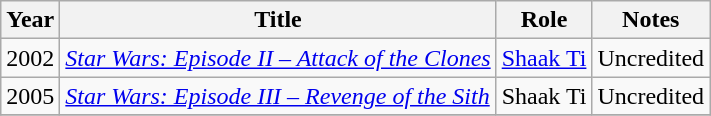<table class="wikitable">
<tr>
<th>Year</th>
<th>Title</th>
<th>Role</th>
<th>Notes</th>
</tr>
<tr>
<td>2002</td>
<td><em><a href='#'>Star Wars: Episode II – Attack of the Clones</a></em></td>
<td><a href='#'>Shaak Ti</a></td>
<td>Uncredited</td>
</tr>
<tr>
<td>2005</td>
<td><em><a href='#'>Star Wars: Episode III – Revenge of the Sith</a></em></td>
<td>Shaak Ti</td>
<td>Uncredited</td>
</tr>
<tr>
</tr>
</table>
